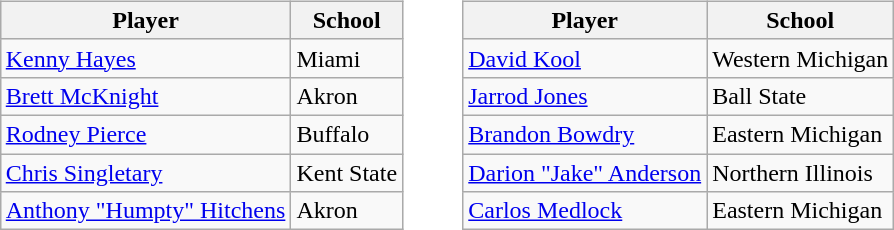<table align="center">
<tr>
<td width="50%"><br><table class="wikitable">
<tr>
<th>Player</th>
<th>School</th>
</tr>
<tr>
<td><a href='#'>Kenny Hayes</a></td>
<td>Miami</td>
</tr>
<tr>
<td><a href='#'>Brett McKnight</a></td>
<td>Akron</td>
</tr>
<tr>
<td><a href='#'>Rodney Pierce</a></td>
<td>Buffalo</td>
</tr>
<tr>
<td><a href='#'>Chris Singletary</a></td>
<td>Kent State</td>
</tr>
<tr>
<td><a href='#'>Anthony "Humpty" Hitchens</a></td>
<td>Akron</td>
</tr>
</table>
</td>
<td width="50%"><br><table class="wikitable">
<tr>
<th>Player</th>
<th>School</th>
</tr>
<tr>
<td><a href='#'>David Kool</a></td>
<td>Western Michigan</td>
</tr>
<tr>
<td><a href='#'>Jarrod Jones</a></td>
<td>Ball State</td>
</tr>
<tr>
<td><a href='#'>Brandon Bowdry</a></td>
<td>Eastern Michigan</td>
</tr>
<tr>
<td><a href='#'>Darion "Jake" Anderson</a></td>
<td>Northern Illinois</td>
</tr>
<tr>
<td><a href='#'>Carlos Medlock</a></td>
<td>Eastern Michigan</td>
</tr>
</table>
</td>
</tr>
</table>
